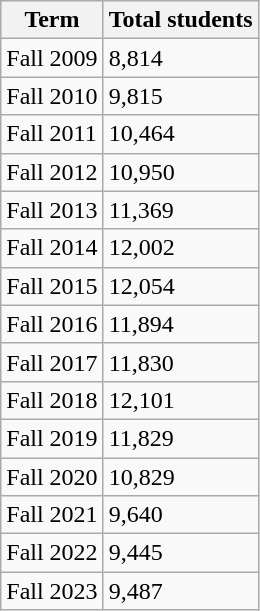<table class="wikitable">
<tr>
<th>Term</th>
<th>Total students</th>
</tr>
<tr>
<td>Fall 2009</td>
<td>8,814</td>
</tr>
<tr>
<td>Fall 2010</td>
<td>9,815</td>
</tr>
<tr>
<td>Fall 2011</td>
<td>10,464</td>
</tr>
<tr>
<td>Fall 2012</td>
<td>10,950</td>
</tr>
<tr>
<td>Fall 2013</td>
<td>11,369</td>
</tr>
<tr>
<td>Fall 2014</td>
<td>12,002</td>
</tr>
<tr>
<td>Fall 2015</td>
<td>12,054</td>
</tr>
<tr>
<td>Fall 2016</td>
<td>11,894</td>
</tr>
<tr>
<td>Fall 2017</td>
<td>11,830</td>
</tr>
<tr>
<td>Fall 2018</td>
<td>12,101</td>
</tr>
<tr>
<td>Fall 2019</td>
<td>11,829</td>
</tr>
<tr>
<td>Fall 2020</td>
<td>10,829</td>
</tr>
<tr>
<td>Fall 2021</td>
<td>9,640</td>
</tr>
<tr>
<td>Fall 2022</td>
<td>9,445</td>
</tr>
<tr>
<td>Fall 2023</td>
<td>9,487</td>
</tr>
</table>
